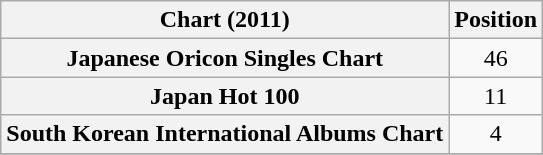<table class="wikitable sortable plainrowheaders" style="text-align:center;">
<tr>
<th>Chart (2011)</th>
<th>Position</th>
</tr>
<tr>
<th scope="row">Japanese Oricon Singles Chart</th>
<td>46</td>
</tr>
<tr>
<th scope="row">Japan Hot 100</th>
<td>11</td>
</tr>
<tr>
<th scope="row">South Korean International Albums Chart</th>
<td>4</td>
</tr>
<tr>
</tr>
</table>
